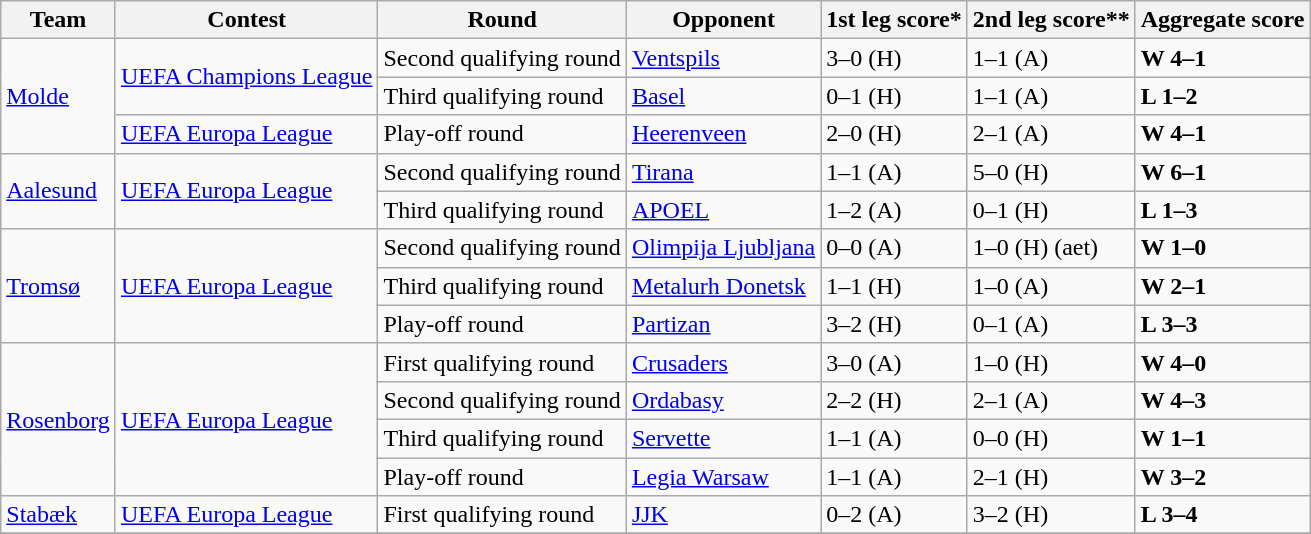<table class="wikitable sortable">
<tr>
<th>Team</th>
<th>Contest</th>
<th>Round</th>
<th>Opponent</th>
<th>1st leg score*</th>
<th>2nd leg score**</th>
<th>Aggregate score</th>
</tr>
<tr>
<td rowspan=3><a href='#'>Molde</a></td>
<td rowspan=2><a href='#'>UEFA Champions League</a></td>
<td>Second qualifying round</td>
<td> <a href='#'>Ventspils</a></td>
<td>3–0 (H)</td>
<td>1–1 (A)</td>
<td><strong>W 4–1</strong></td>
</tr>
<tr>
<td>Third qualifying round</td>
<td> <a href='#'>Basel</a></td>
<td>0–1 (H)</td>
<td>1–1 (A)</td>
<td><strong>L 1–2</strong></td>
</tr>
<tr>
<td><a href='#'>UEFA Europa League</a></td>
<td>Play-off round</td>
<td> <a href='#'>Heerenveen</a></td>
<td>2–0 (H)</td>
<td>2–1 (A)</td>
<td><strong>W 4–1</strong></td>
</tr>
<tr>
<td rowspan=2><a href='#'>Aalesund</a></td>
<td rowspan=2><a href='#'>UEFA Europa League</a></td>
<td>Second qualifying round</td>
<td> <a href='#'>Tirana</a></td>
<td>1–1 (A)</td>
<td>5–0 (H)</td>
<td><strong>W 6–1</strong></td>
</tr>
<tr>
<td>Third qualifying round</td>
<td> <a href='#'>APOEL</a></td>
<td>1–2 (A)</td>
<td>0–1 (H)</td>
<td><strong>L 1–3</strong></td>
</tr>
<tr>
<td rowspan=3><a href='#'>Tromsø</a></td>
<td rowspan=3><a href='#'>UEFA Europa League</a></td>
<td>Second qualifying round</td>
<td> <a href='#'>Olimpija Ljubljana</a></td>
<td>0–0 (A)</td>
<td>1–0 (H) (aet)</td>
<td><strong>W 1–0</strong></td>
</tr>
<tr>
<td>Third qualifying round</td>
<td> <a href='#'>Metalurh Donetsk</a></td>
<td>1–1 (H)</td>
<td>1–0 (A)</td>
<td><strong>W 2–1</strong></td>
</tr>
<tr>
<td>Play-off round</td>
<td> <a href='#'>Partizan</a></td>
<td>3–2 (H)</td>
<td>0–1 (A)</td>
<td><strong>L 3–3</strong></td>
</tr>
<tr>
<td rowspan=4><a href='#'>Rosenborg</a></td>
<td rowspan=4><a href='#'>UEFA Europa League</a></td>
<td>First qualifying round</td>
<td> <a href='#'>Crusaders</a></td>
<td>3–0 (A)</td>
<td>1–0 (H)</td>
<td><strong>W 4–0</strong></td>
</tr>
<tr>
<td>Second qualifying round</td>
<td> <a href='#'>Ordabasy</a></td>
<td>2–2 (H)</td>
<td>2–1 (A)</td>
<td><strong>W 4–3</strong></td>
</tr>
<tr>
<td>Third qualifying round</td>
<td> <a href='#'>Servette</a></td>
<td>1–1 (A)</td>
<td>0–0 (H)</td>
<td><strong>W 1–1</strong></td>
</tr>
<tr>
<td>Play-off round</td>
<td> <a href='#'>Legia Warsaw</a></td>
<td>1–1 (A)</td>
<td>2–1 (H)</td>
<td><strong>W 3–2</strong></td>
</tr>
<tr>
<td rowspan=1><a href='#'>Stabæk</a></td>
<td rowspan=1><a href='#'>UEFA Europa League</a></td>
<td>First qualifying round</td>
<td> <a href='#'>JJK</a></td>
<td>0–2 (A)</td>
<td>3–2 (H)</td>
<td><strong>L 3–4</strong></td>
</tr>
<tr>
</tr>
</table>
